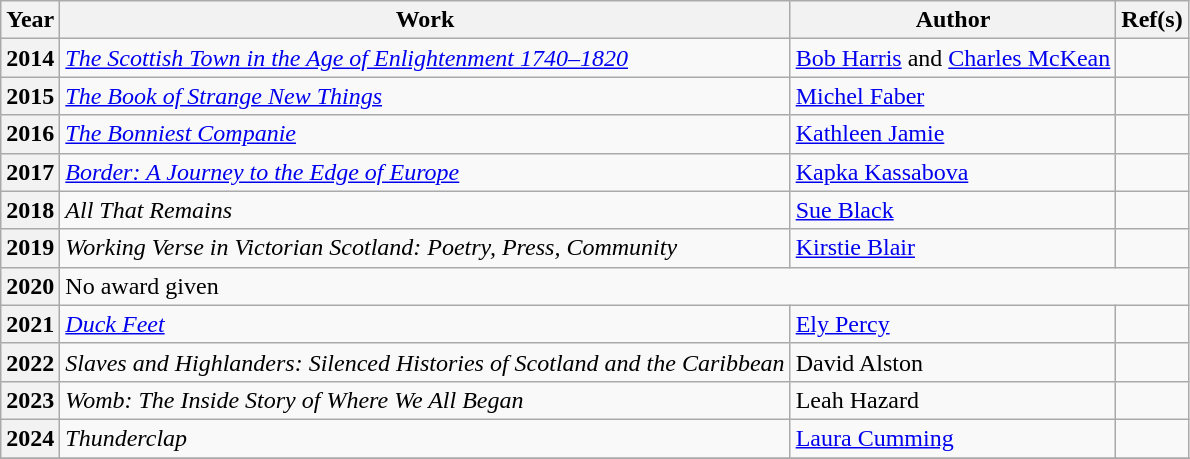<table class="wikitable sortable plainrowheaders">
<tr>
<th scope="col">Year</th>
<th scope="col">Work</th>
<th scope="col">Author</th>
<th class="unsortable" scope="col">Ref(s)</th>
</tr>
<tr>
<th>2014</th>
<td><em><a href='#'>The Scottish Town in the Age of Enlightenment 1740–1820</a></em></td>
<td><a href='#'>Bob Harris</a> and <a href='#'>Charles McKean</a></td>
<td></td>
</tr>
<tr>
<th>2015</th>
<td><em><a href='#'>The Book of Strange New Things</a></em></td>
<td><a href='#'>Michel Faber</a></td>
<td></td>
</tr>
<tr>
<th>2016</th>
<td><em><a href='#'>The Bonniest Companie</a></em></td>
<td><a href='#'>Kathleen Jamie</a></td>
<td></td>
</tr>
<tr>
<th>2017</th>
<td><em><a href='#'>Border: A Journey to the Edge of Europe</a></em></td>
<td><a href='#'>Kapka Kassabova</a></td>
<td></td>
</tr>
<tr>
<th>2018</th>
<td><em>All That Remains</em></td>
<td><a href='#'>Sue Black</a></td>
<td></td>
</tr>
<tr>
<th>2019</th>
<td><em>Working Verse in Victorian Scotland: Poetry, Press, Community </em></td>
<td><a href='#'>Kirstie Blair</a></td>
<td></td>
</tr>
<tr>
<th>2020</th>
<td colspan="3">No award given</td>
</tr>
<tr>
<th>2021</th>
<td><em><a href='#'>Duck Feet</a></em></td>
<td><a href='#'>Ely Percy</a></td>
<td></td>
</tr>
<tr>
<th>2022</th>
<td><em>Slaves and Highlanders: Silenced Histories of Scotland</em> <em>and the Caribbean</em></td>
<td>David Alston</td>
<td></td>
</tr>
<tr>
<th>2023</th>
<td><em>Womb: The Inside Story of Where We All Began</em></td>
<td>Leah Hazard</td>
<td></td>
</tr>
<tr>
<th>2024</th>
<td><em>Thunderclap</em></td>
<td><a href='#'>Laura Cumming</a></td>
<td></td>
</tr>
<tr>
</tr>
</table>
